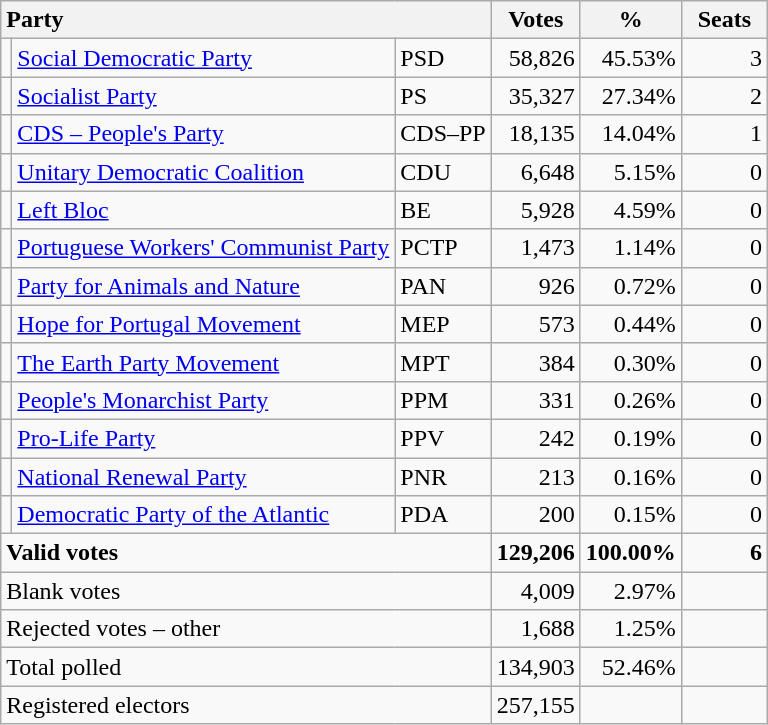<table class="wikitable" border="1" style="text-align:right;">
<tr>
<th style="text-align:left;" colspan=3>Party</th>
<th align=center width="50">Votes</th>
<th align=center width="50">%</th>
<th align=center width="50">Seats</th>
</tr>
<tr>
<td></td>
<td align=left><a href='#'>Social Democratic Party</a></td>
<td align=left>PSD</td>
<td>58,826</td>
<td>45.53%</td>
<td>3</td>
</tr>
<tr>
<td></td>
<td align=left><a href='#'>Socialist Party</a></td>
<td align=left>PS</td>
<td>35,327</td>
<td>27.34%</td>
<td>2</td>
</tr>
<tr>
<td></td>
<td align=left><a href='#'>CDS – People's Party</a></td>
<td align=left style="white-space: nowrap;">CDS–PP</td>
<td>18,135</td>
<td>14.04%</td>
<td>1</td>
</tr>
<tr>
<td></td>
<td align=left style="white-space: nowrap;"><a href='#'>Unitary Democratic Coalition</a></td>
<td align=left>CDU</td>
<td>6,648</td>
<td>5.15%</td>
<td>0</td>
</tr>
<tr>
<td></td>
<td align=left><a href='#'>Left Bloc</a></td>
<td align=left>BE</td>
<td>5,928</td>
<td>4.59%</td>
<td>0</td>
</tr>
<tr>
<td></td>
<td align=left><a href='#'>Portuguese Workers' Communist Party</a></td>
<td align=left>PCTP</td>
<td>1,473</td>
<td>1.14%</td>
<td>0</td>
</tr>
<tr>
<td></td>
<td align=left><a href='#'>Party for Animals and Nature</a></td>
<td align=left>PAN</td>
<td>926</td>
<td>0.72%</td>
<td>0</td>
</tr>
<tr>
<td></td>
<td align=left><a href='#'>Hope for Portugal Movement</a></td>
<td align=left>MEP</td>
<td>573</td>
<td>0.44%</td>
<td>0</td>
</tr>
<tr>
<td></td>
<td align=left><a href='#'>The Earth Party Movement</a></td>
<td align=left>MPT</td>
<td>384</td>
<td>0.30%</td>
<td>0</td>
</tr>
<tr>
<td></td>
<td align=left><a href='#'>People's Monarchist Party</a></td>
<td align=left>PPM</td>
<td>331</td>
<td>0.26%</td>
<td>0</td>
</tr>
<tr>
<td></td>
<td align=left><a href='#'>Pro-Life Party</a></td>
<td align=left>PPV</td>
<td>242</td>
<td>0.19%</td>
<td>0</td>
</tr>
<tr>
<td></td>
<td align=left><a href='#'>National Renewal Party</a></td>
<td align=left>PNR</td>
<td>213</td>
<td>0.16%</td>
<td>0</td>
</tr>
<tr>
<td></td>
<td align=left><a href='#'>Democratic Party of the Atlantic</a></td>
<td align=left>PDA</td>
<td>200</td>
<td>0.15%</td>
<td>0</td>
</tr>
<tr style="font-weight:bold">
<td align=left colspan=3>Valid votes</td>
<td>129,206</td>
<td>100.00%</td>
<td>6</td>
</tr>
<tr>
<td align=left colspan=3>Blank votes</td>
<td>4,009</td>
<td>2.97%</td>
<td></td>
</tr>
<tr>
<td align=left colspan=3>Rejected votes – other</td>
<td>1,688</td>
<td>1.25%</td>
<td></td>
</tr>
<tr>
<td align=left colspan=3>Total polled</td>
<td>134,903</td>
<td>52.46%</td>
<td></td>
</tr>
<tr>
<td align=left colspan=3>Registered electors</td>
<td>257,155</td>
<td></td>
<td></td>
</tr>
</table>
